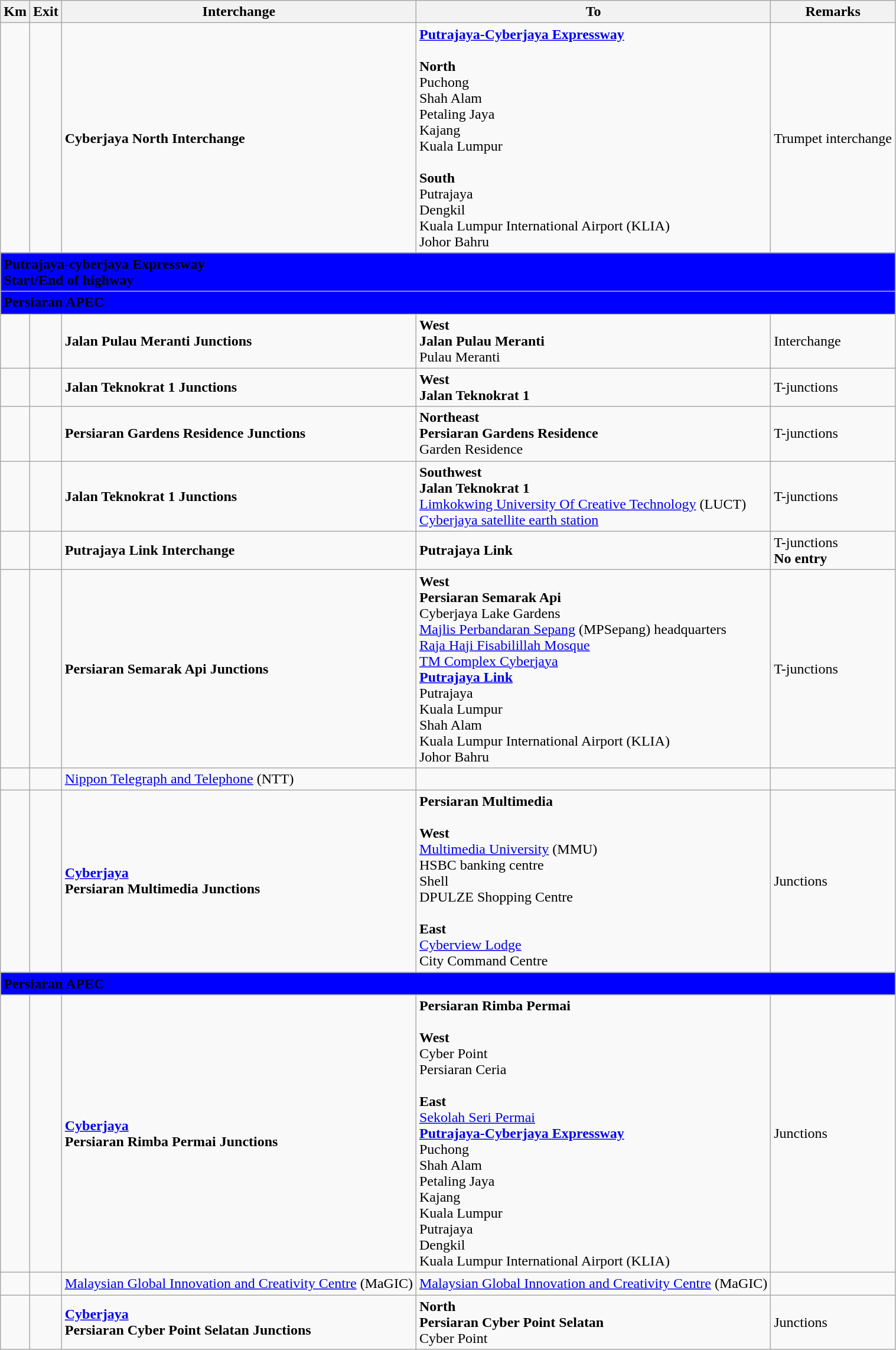<table class="wikitable">
<tr>
<th>Km</th>
<th>Exit</th>
<th>Interchange</th>
<th>To</th>
<th>Remarks</th>
</tr>
<tr>
<td></td>
<td></td>
<td><strong>Cyberjaya North Interchange</strong></td>
<td> <strong><a href='#'>Putrajaya-Cyberjaya Expressway</a></strong><br><br><strong>North</strong><br> Puchong<br> Shah Alam<br> Petaling Jaya<br> Kajang<br> Kuala Lumpur<br><br><strong>South</strong><br> Putrajaya<br> Dengkil<br> Kuala Lumpur International Airport (KLIA) <br>  Johor Bahru</td>
<td>Trumpet interchange</td>
</tr>
<tr>
<td style="width:600px" colspan="6" style="text-align:center" bgcolor="blue"><strong><span> Putrajaya-cyberjaya Expressway<br>Start/End of highway</span></strong></td>
</tr>
<tr>
<td style="width:600px" colspan="6" style="text-align:center" bgcolor="blue"><strong><span>Persiaran APEC</span></strong></td>
</tr>
<tr>
<td></td>
<td></td>
<td><strong>Jalan Pulau Meranti Junctions</strong></td>
<td><strong>West</strong><br><strong>Jalan Pulau Meranti</strong><br>Pulau Meranti</td>
<td>Interchange</td>
</tr>
<tr>
<td></td>
<td></td>
<td><strong>Jalan Teknokrat 1 Junctions</strong></td>
<td><strong>West</strong><br><strong>Jalan Teknokrat 1</strong></td>
<td>T-junctions</td>
</tr>
<tr>
<td></td>
<td></td>
<td><strong>Persiaran Gardens Residence Junctions</strong></td>
<td><strong>Northeast</strong><br><strong>Persiaran Gardens Residence</strong><br>Garden Residence</td>
<td>T-junctions</td>
</tr>
<tr>
<td></td>
<td></td>
<td><strong>Jalan Teknokrat 1 Junctions</strong></td>
<td><strong>Southwest</strong><br><strong>Jalan Teknokrat 1</strong><br><a href='#'>Limkokwing University Of Creative Technology</a> (LUCT) <br><a href='#'>Cyberjaya satellite earth station</a></td>
<td>T-junctions</td>
</tr>
<tr>
<td></td>
<td></td>
<td><strong>Putrajaya Link Interchange</strong></td>
<td> <strong>Putrajaya Link</strong></td>
<td>T-junctions<br><strong>No entry</strong></td>
</tr>
<tr>
<td></td>
<td></td>
<td><strong>Persiaran Semarak Api Junctions</strong></td>
<td><strong>West</strong><br><strong>Persiaran Semarak Api</strong><br>Cyberjaya Lake Gardens<br><a href='#'>Majlis Perbandaran Sepang</a> (MPSepang) headquarters<br><a href='#'>Raja Haji Fisabilillah Mosque</a> <br><a href='#'>TM Complex Cyberjaya</a><br> <strong><a href='#'>Putrajaya Link</a></strong><br> Putrajaya<br> Kuala Lumpur<br>  Shah Alam<br>  Kuala Lumpur International Airport (KLIA) <br>  Johor Bahru</td>
<td>T-junctions</td>
</tr>
<tr>
<td></td>
<td></td>
<td><a href='#'>Nippon Telegraph and Telephone</a> (NTT)</td>
<td></td>
<td></td>
</tr>
<tr>
<td></td>
<td></td>
<td><strong><a href='#'>Cyberjaya</a></strong><br><strong>Persiaran Multimedia Junctions</strong></td>
<td><strong>Persiaran Multimedia</strong><br><br><strong>West</strong><br><a href='#'>Multimedia University</a> (MMU) <br>HSBC banking centre<br>Shell<br>DPULZE Shopping Centre<br><br><strong>East</strong><br><a href='#'>Cyberview Lodge</a><br>City Command Centre</td>
<td>Junctions</td>
</tr>
<tr>
<td style="width:600px" colspan="6" style="text-align:center" bgcolor="blue"><strong><span>Persiaran APEC</span></strong></td>
</tr>
<tr>
<td></td>
<td></td>
<td><strong><a href='#'>Cyberjaya</a></strong><br><strong>Persiaran Rimba Permai Junctions</strong></td>
<td><strong>Persiaran Rimba Permai</strong><br><br><strong>West</strong><br>Cyber Point<br>Persiaran Ceria<br><br><strong>East</strong><br><a href='#'>Sekolah Seri Permai</a><br> <strong><a href='#'>Putrajaya-Cyberjaya Expressway</a></strong><br> Puchong<br> Shah Alam<br> Petaling Jaya<br> Kajang<br> Kuala Lumpur<br> Putrajaya<br> Dengkil<br> Kuala Lumpur International Airport (KLIA) </td>
<td>Junctions</td>
</tr>
<tr>
<td></td>
<td></td>
<td><a href='#'>Malaysian Global Innovation and Creativity Centre</a> (MaGIC)</td>
<td><a href='#'>Malaysian Global Innovation and Creativity Centre</a> (MaGIC)</td>
<td></td>
</tr>
<tr>
<td></td>
<td></td>
<td><strong><a href='#'>Cyberjaya</a></strong><br><strong>Persiaran Cyber Point Selatan Junctions</strong></td>
<td><strong>North</strong><br><strong>Persiaran Cyber Point Selatan</strong><br>Cyber Point</td>
<td>Junctions</td>
</tr>
</table>
